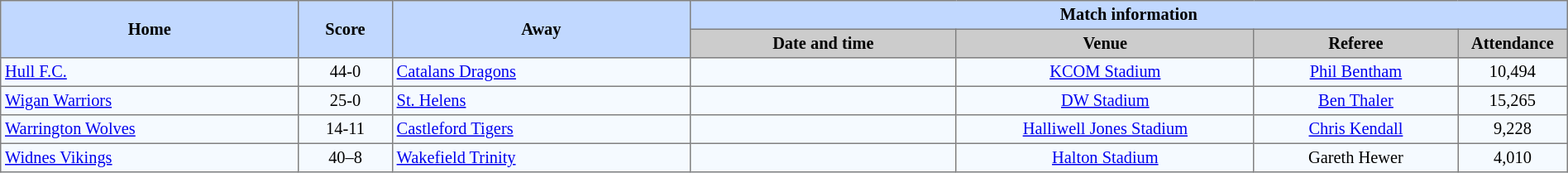<table border=1 style="border-collapse:collapse; font-size:85%; text-align:center;" cellpadding=3 cellspacing=0 width=100%>
<tr bgcolor=#C1D8FF>
<th rowspan=2 width=19%>Home</th>
<th rowspan=2 width=6%>Score</th>
<th rowspan=2 width=19%>Away</th>
<th colspan=6>Match information</th>
</tr>
<tr bgcolor=#CCCCCC>
<th width=17%>Date and time</th>
<th width=19%>Venue</th>
<th width=13%>Referee</th>
<th width=7%>Attendance</th>
</tr>
<tr bgcolor=#F5FAFF>
<td align=left> <a href='#'>Hull F.C.</a></td>
<td>44-0</td>
<td align=left><a href='#'>Catalans Dragons</a></td>
<td></td>
<td><a href='#'>KCOM Stadium</a></td>
<td><a href='#'>Phil Bentham</a></td>
<td>10,494</td>
</tr>
<tr bgcolor=#F5FAFF>
<td align=left> <a href='#'>Wigan Warriors</a></td>
<td>25-0</td>
<td align=left> <a href='#'>St. Helens</a></td>
<td></td>
<td><a href='#'>DW Stadium</a></td>
<td><a href='#'>Ben Thaler</a></td>
<td>15,265</td>
</tr>
<tr bgcolor=#F5FAFF>
<td align=left><a href='#'>Warrington Wolves</a></td>
<td>14-11</td>
<td align=left><a href='#'>Castleford Tigers</a></td>
<td></td>
<td><a href='#'>Halliwell Jones Stadium</a></td>
<td><a href='#'>Chris Kendall</a></td>
<td>9,228</td>
</tr>
<tr bgcolor=#F5FAFF>
<td align=left> <a href='#'>Widnes Vikings</a></td>
<td>40–8</td>
<td align=left> <a href='#'>Wakefield Trinity</a></td>
<td></td>
<td><a href='#'>Halton Stadium</a></td>
<td>Gareth Hewer</td>
<td>4,010</td>
</tr>
</table>
